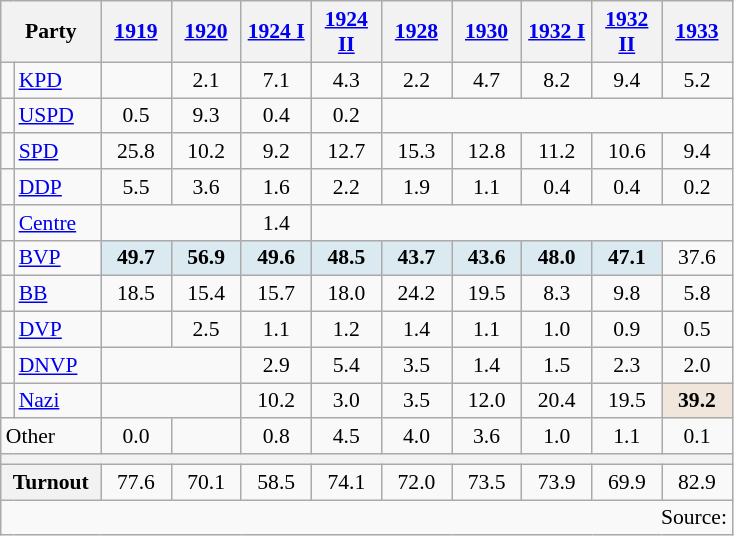<table class=wikitable style="font-size:90%; text-align:center">
<tr>
<th style="width:60px" colspan=2>Party</th>
<th style="width:40px"><a href='#'>1919</a></th>
<th style="width:40px"><a href='#'>1920</a></th>
<th style="width:40px"><a href='#'>1924 I</a></th>
<th style="width:40px"><a href='#'>1924 II</a></th>
<th style="width:40px"><a href='#'>1928</a></th>
<th style="width:40px"><a href='#'>1930</a></th>
<th style="width:40px"><a href='#'>1932 I</a></th>
<th style="width:40px"><a href='#'>1932 II</a></th>
<th style="width:40px"><a href='#'>1933</a></th>
</tr>
<tr>
<td bgcolor=></td>
<td align=left><a href='#'>KPD</a></td>
<td></td>
<td>2.1</td>
<td>7.1</td>
<td>4.3</td>
<td>2.2</td>
<td>4.7</td>
<td>8.2</td>
<td>9.4</td>
<td>5.2</td>
</tr>
<tr>
<td bgcolor=></td>
<td align=left><a href='#'>USPD</a></td>
<td>0.5</td>
<td>9.3</td>
<td>0.4</td>
<td>0.2</td>
</tr>
<tr>
<td bgcolor=></td>
<td align=left><a href='#'>SPD</a></td>
<td>25.8</td>
<td>10.2</td>
<td>9.2</td>
<td>12.7</td>
<td>15.3</td>
<td>12.8</td>
<td>11.2</td>
<td>10.6</td>
<td>9.4</td>
</tr>
<tr>
<td bgcolor=></td>
<td align=left><a href='#'>DDP</a></td>
<td>5.5</td>
<td>3.6</td>
<td>1.6</td>
<td>2.2</td>
<td>1.9</td>
<td>1.1</td>
<td>0.4</td>
<td>0.4</td>
<td>0.2</td>
</tr>
<tr>
<td bgcolor=></td>
<td align=left><a href='#'>Centre</a></td>
<td colspan=2></td>
<td>1.4</td>
</tr>
<tr>
<td bgcolor=></td>
<td align=left><a href='#'>BVP</a></td>
<td bgcolor=#DBE9F0><strong>49.7</strong></td>
<td bgcolor=#DBE9F0><strong>56.9</strong></td>
<td bgcolor=#DBE9F0><strong>49.6</strong></td>
<td bgcolor=#DBE9F0><strong>48.5</strong></td>
<td bgcolor=#DBE9F0><strong>43.7</strong></td>
<td bgcolor=#DBE9F0><strong>43.6</strong></td>
<td bgcolor=#DBE9F0><strong>48.0</strong></td>
<td bgcolor=#DBE9F0><strong>47.1</strong></td>
<td>37.6</td>
</tr>
<tr>
<td bgcolor=></td>
<td align=left><a href='#'>BB</a></td>
<td>18.5</td>
<td>15.4</td>
<td>15.7</td>
<td>18.0</td>
<td>24.2</td>
<td>19.5</td>
<td>8.3</td>
<td>9.8</td>
<td>5.8</td>
</tr>
<tr>
<td bgcolor=></td>
<td align=left><a href='#'>DVP</a></td>
<td></td>
<td>2.5</td>
<td>1.1</td>
<td>1.2</td>
<td>1.4</td>
<td>1.1</td>
<td>1.0</td>
<td>0.9</td>
<td>0.5</td>
</tr>
<tr>
<td bgcolor=></td>
<td align=left><a href='#'>DNVP</a></td>
<td colspan=2></td>
<td>2.9</td>
<td>5.4</td>
<td>3.5</td>
<td>1.4</td>
<td>1.5</td>
<td>2.3</td>
<td>2.0</td>
</tr>
<tr>
<td bgcolor=></td>
<td align=left><a href='#'>Nazi</a></td>
<td colspan=2></td>
<td>10.2</td>
<td>3.0</td>
<td>3.5</td>
<td>12.0</td>
<td>20.4</td>
<td>19.5</td>
<td bgcolor=#F0E6DB><strong>39.2</strong></td>
</tr>
<tr>
<td colspan=2 align=left>Other</td>
<td>0.0</td>
<td></td>
<td>0.8</td>
<td>4.5</td>
<td>4.0</td>
<td>3.6</td>
<td>1.0</td>
<td>1.1</td>
<td>0.1</td>
</tr>
<tr>
<th colspan=11></th>
</tr>
<tr>
<th colspan=2 align=left>Turnout</th>
<td>77.6</td>
<td>70.1</td>
<td>58.5</td>
<td>74.1</td>
<td>72.0</td>
<td>73.5</td>
<td>73.9</td>
<td>69.9</td>
<td>82.9</td>
</tr>
<tr>
<td colspan=11 align=right>Source: </td>
</tr>
</table>
